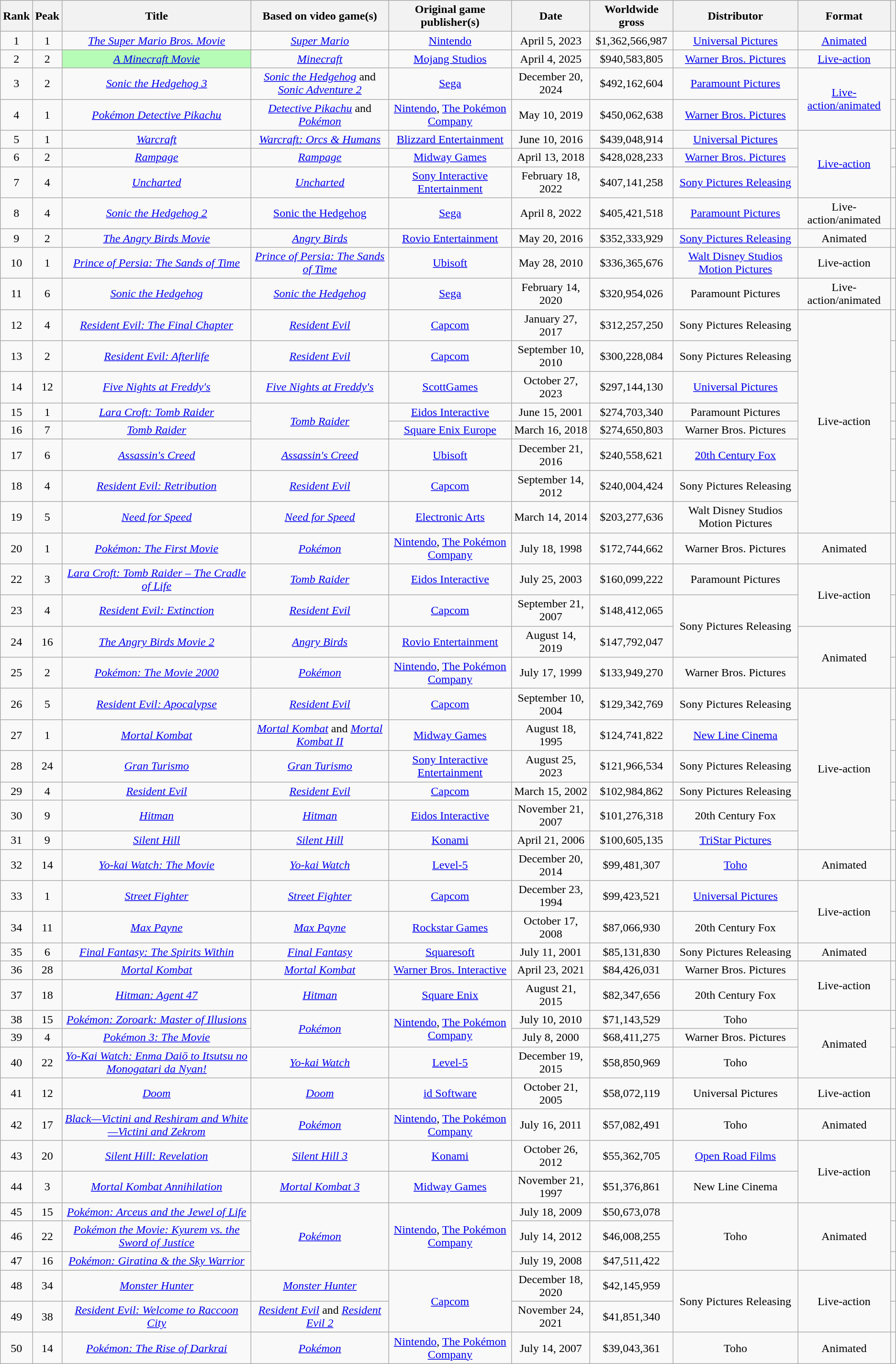<table class="wikitable sortable" style="text-align:center">
<tr>
<th>Rank</th>
<th>Peak</th>
<th>Title</th>
<th>Based on video game(s)</th>
<th>Original game publisher(s)</th>
<th>Date</th>
<th>Worldwide gross</th>
<th>Distributor</th>
<th>Format</th>
<th></th>
</tr>
<tr>
<td>1</td>
<td>1</td>
<td><em><a href='#'>The Super Mario Bros. Movie</a></em></td>
<td><em><a href='#'>Super Mario</a></em></td>
<td><a href='#'>Nintendo</a></td>
<td>April 5, 2023</td>
<td>$1,362,566,987</td>
<td><a href='#'>Universal Pictures</a></td>
<td><a href='#'>Animated</a></td>
<td></td>
</tr>
<tr>
<td>2</td>
<td>2</td>
<td scope="row" style="background:#b6fcb6;"><em><a href='#'>A Minecraft Movie</a></em> </td>
<td><em><a href='#'>Minecraft</a></em></td>
<td><a href='#'>Mojang Studios</a></td>
<td>April 4, 2025</td>
<td>$940,583,805</td>
<td><a href='#'>Warner Bros. Pictures</a></td>
<td><a href='#'>Live-action</a></td>
<td></td>
</tr>
<tr>
<td>3</td>
<td>2</td>
<td><em><a href='#'>Sonic the Hedgehog 3</a></em></td>
<td><em> <a href='#'>Sonic the Hedgehog</a></em> and <em><a href='#'>Sonic Adventure 2</a></em></td>
<td><a href='#'>Sega</a></td>
<td>December 20, 2024</td>
<td>$492,162,604</td>
<td><a href='#'>Paramount Pictures</a></td>
<td rowspan="2"><a href='#'>Live-action/animated</a></td>
<td></td>
</tr>
<tr>
<td>4</td>
<td>1</td>
<td><em><a href='#'>Pokémon Detective Pikachu</a></em></td>
<td><em><a href='#'>Detective Pikachu</a></em> and <em><a href='#'>Pokémon</a></em></td>
<td><a href='#'>Nintendo</a>, <a href='#'>The Pokémon Company</a></td>
<td>May 10, 2019</td>
<td>$450,062,638</td>
<td><a href='#'>Warner Bros. Pictures</a></td>
<td></td>
</tr>
<tr>
<td>5</td>
<td>1</td>
<td><em><a href='#'>Warcraft</a></em></td>
<td><em><a href='#'>Warcraft: Orcs & Humans</a></em></td>
<td><a href='#'>Blizzard Entertainment</a></td>
<td>June 10, 2016</td>
<td>$439,048,914</td>
<td><a href='#'>Universal Pictures</a></td>
<td rowspan="3"><a href='#'>Live-action</a></td>
<td></td>
</tr>
<tr>
<td>6</td>
<td>2</td>
<td><em><a href='#'>Rampage</a></em></td>
<td><em><a href='#'>Rampage</a></em></td>
<td><a href='#'>Midway Games</a></td>
<td>April 13, 2018</td>
<td>$428,028,233</td>
<td><a href='#'>Warner Bros. Pictures</a></td>
<td></td>
</tr>
<tr>
<td>7</td>
<td>4</td>
<td><em><a href='#'>Uncharted</a></em></td>
<td><em><a href='#'>Uncharted</a></em></td>
<td><a href='#'>Sony Interactive Entertainment</a></td>
<td>February 18, 2022</td>
<td>$407,141,258</td>
<td><a href='#'>Sony Pictures Releasing</a></td>
<td></td>
</tr>
<tr>
<td>8</td>
<td>4</td>
<td><a href='#'><em>Sonic the Hedgehog 2</em></a></td>
<td><a href='#'>Sonic the Hedgehog</a></td>
<td><a href='#'>Sega</a></td>
<td>April 8, 2022</td>
<td>$405,421,518</td>
<td><a href='#'>Paramount Pictures</a></td>
<td>Live-action/animated</td>
<td></td>
</tr>
<tr>
<td>9</td>
<td>2</td>
<td><em><a href='#'>The Angry Birds Movie</a></em></td>
<td><em><a href='#'>Angry Birds</a></em></td>
<td><a href='#'>Rovio Entertainment</a></td>
<td>May 20, 2016</td>
<td>$352,333,929</td>
<td><a href='#'>Sony Pictures Releasing</a></td>
<td>Animated</td>
<td></td>
</tr>
<tr>
<td>10</td>
<td>1</td>
<td><em><a href='#'>Prince of Persia: The Sands of Time</a></em></td>
<td><em><a href='#'>Prince of Persia: The Sands of Time</a></em></td>
<td><a href='#'>Ubisoft</a></td>
<td>May 28, 2010</td>
<td>$336,365,676</td>
<td><a href='#'>Walt Disney Studios Motion Pictures</a></td>
<td>Live-action</td>
<td></td>
</tr>
<tr>
<td>11</td>
<td>6</td>
<td><em><a href='#'>Sonic the Hedgehog</a></em></td>
<td><em><a href='#'>Sonic the Hedgehog</a></em></td>
<td><a href='#'>Sega</a></td>
<td>February 14, 2020</td>
<td>$320,954,026</td>
<td>Paramount Pictures</td>
<td>Live-action/animated</td>
<td></td>
</tr>
<tr>
<td>12</td>
<td>4</td>
<td><em><a href='#'>Resident Evil: The Final Chapter</a></em></td>
<td><em><a href='#'>Resident Evil</a></em></td>
<td><a href='#'>Capcom</a></td>
<td>January 27, 2017</td>
<td>$312,257,250</td>
<td>Sony Pictures Releasing</td>
<td rowspan="8">Live-action</td>
<td></td>
</tr>
<tr>
<td>13</td>
<td>2</td>
<td><em><a href='#'>Resident Evil: Afterlife</a></em></td>
<td><em><a href='#'>Resident Evil</a></em></td>
<td><a href='#'>Capcom</a></td>
<td>September 10, 2010</td>
<td>$300,228,084</td>
<td>Sony Pictures Releasing</td>
<td></td>
</tr>
<tr>
<td>14</td>
<td>12</td>
<td><em><a href='#'>Five Nights at Freddy's</a></em></td>
<td><em><a href='#'>Five Nights at Freddy's</a></em></td>
<td><a href='#'>ScottGames</a></td>
<td>October 27, 2023</td>
<td>$297,144,130</td>
<td><a href='#'>Universal Pictures</a></td>
<td></td>
</tr>
<tr>
<td>15</td>
<td>1</td>
<td><em><a href='#'>Lara Croft: Tomb Raider</a></em></td>
<td rowspan="2"><em><a href='#'>Tomb Raider</a></em></td>
<td><a href='#'>Eidos Interactive</a></td>
<td>June 15, 2001</td>
<td>$274,703,340</td>
<td>Paramount Pictures</td>
<td></td>
</tr>
<tr>
<td>16</td>
<td>7</td>
<td><em><a href='#'>Tomb Raider</a></em></td>
<td><a href='#'>Square Enix Europe</a></td>
<td>March 16, 2018</td>
<td>$274,650,803</td>
<td>Warner Bros. Pictures</td>
<td></td>
</tr>
<tr>
<td>17</td>
<td>6</td>
<td><em><a href='#'>Assassin's Creed</a></em></td>
<td><em><a href='#'>Assassin's Creed</a></em></td>
<td><a href='#'>Ubisoft</a></td>
<td>December 21, 2016</td>
<td>$240,558,621</td>
<td><a href='#'>20th Century Fox</a></td>
<td></td>
</tr>
<tr>
<td>18</td>
<td>4</td>
<td><em><a href='#'>Resident Evil: Retribution</a></em></td>
<td><em><a href='#'>Resident Evil</a></em></td>
<td><a href='#'>Capcom</a></td>
<td>September 14, 2012</td>
<td>$240,004,424</td>
<td>Sony Pictures Releasing</td>
<td></td>
</tr>
<tr>
<td>19</td>
<td>5</td>
<td><em><a href='#'>Need for Speed</a></em></td>
<td><em><a href='#'>Need for Speed</a></em></td>
<td><a href='#'>Electronic Arts</a></td>
<td>March 14, 2014</td>
<td>$203,277,636</td>
<td>Walt Disney Studios Motion Pictures</td>
<td></td>
</tr>
<tr>
<td>20</td>
<td>1</td>
<td><em><a href='#'>Pokémon: The First Movie</a></em></td>
<td><em><a href='#'>Pokémon</a></em></td>
<td><a href='#'>Nintendo</a>, <a href='#'>The Pokémon Company</a></td>
<td>July 18, 1998</td>
<td>$172,744,662</td>
<td>Warner Bros. Pictures</td>
<td>Animated</td>
<td></td>
</tr>
<tr>
<td>22</td>
<td>3</td>
<td><em><a href='#'>Lara Croft: Tomb Raider – The Cradle of Life</a></em></td>
<td><em><a href='#'>Tomb Raider</a></em></td>
<td><a href='#'>Eidos Interactive</a></td>
<td>July 25, 2003</td>
<td>$160,099,222</td>
<td>Paramount Pictures</td>
<td rowspan="2">Live-action</td>
<td></td>
</tr>
<tr>
<td>23</td>
<td>4</td>
<td><em><a href='#'>Resident Evil: Extinction</a></em></td>
<td><em><a href='#'>Resident Evil</a></em></td>
<td><a href='#'>Capcom</a></td>
<td>September 21, 2007</td>
<td>$148,412,065</td>
<td rowspan=2>Sony Pictures Releasing</td>
<td></td>
</tr>
<tr>
<td>24</td>
<td>16</td>
<td><em><a href='#'>The Angry Birds Movie 2</a></em></td>
<td><em><a href='#'>Angry Birds</a></em></td>
<td><a href='#'>Rovio Entertainment</a></td>
<td>August 14, 2019</td>
<td>$147,792,047</td>
<td rowspan="2">Animated</td>
<td></td>
</tr>
<tr>
<td>25</td>
<td>2</td>
<td><em><a href='#'>Pokémon: The Movie 2000</a></em></td>
<td><em><a href='#'>Pokémon</a></em></td>
<td><a href='#'>Nintendo</a>, <a href='#'>The Pokémon Company</a></td>
<td>July 17, 1999</td>
<td>$133,949,270</td>
<td>Warner Bros. Pictures</td>
<td></td>
</tr>
<tr>
<td>26</td>
<td>5</td>
<td><em><a href='#'>Resident Evil: Apocalypse</a></em></td>
<td><em><a href='#'>Resident Evil</a></em></td>
<td><a href='#'>Capcom</a></td>
<td>September 10, 2004</td>
<td>$129,342,769</td>
<td>Sony Pictures Releasing</td>
<td rowspan="6">Live-action</td>
<td></td>
</tr>
<tr>
<td>27</td>
<td>1</td>
<td><em><a href='#'>Mortal Kombat</a></em></td>
<td><em><a href='#'>Mortal Kombat</a></em> and <em><a href='#'>Mortal Kombat II</a></em></td>
<td><a href='#'>Midway Games</a></td>
<td>August 18, 1995</td>
<td>$124,741,822</td>
<td><a href='#'>New Line Cinema</a></td>
<td></td>
</tr>
<tr>
<td>28</td>
<td>24</td>
<td><em><a href='#'>Gran Turismo</a></em></td>
<td><em><a href='#'>Gran Turismo</a></em></td>
<td><a href='#'>Sony Interactive Entertainment</a></td>
<td>August 25, 2023</td>
<td>$121,966,534</td>
<td>Sony Pictures Releasing</td>
<td></td>
</tr>
<tr>
<td>29</td>
<td>4</td>
<td><em><a href='#'>Resident Evil</a></em></td>
<td><em><a href='#'>Resident Evil</a></em></td>
<td><a href='#'>Capcom</a></td>
<td>March 15, 2002</td>
<td>$102,984,862</td>
<td>Sony Pictures Releasing</td>
<td></td>
</tr>
<tr>
<td>30</td>
<td>9</td>
<td><em><a href='#'>Hitman</a></em></td>
<td><em><a href='#'>Hitman</a></em></td>
<td><a href='#'>Eidos Interactive</a></td>
<td>November 21, 2007</td>
<td>$101,276,318</td>
<td>20th Century Fox</td>
<td></td>
</tr>
<tr>
<td>31</td>
<td>9</td>
<td><em><a href='#'>Silent Hill</a></em></td>
<td><em><a href='#'>Silent Hill</a></em></td>
<td><a href='#'>Konami</a></td>
<td>April 21, 2006</td>
<td>$100,605,135</td>
<td><a href='#'>TriStar Pictures</a></td>
<td></td>
</tr>
<tr>
<td>32</td>
<td>14</td>
<td><em><a href='#'>Yo-kai Watch: The Movie</a></em></td>
<td><em><a href='#'>Yo-kai Watch</a></em></td>
<td><a href='#'>Level-5</a></td>
<td>December 20, 2014</td>
<td>$99,481,307</td>
<td><a href='#'>Toho</a></td>
<td>Animated</td>
<td></td>
</tr>
<tr>
<td>33</td>
<td>1</td>
<td><em><a href='#'>Street Fighter</a></em></td>
<td><em><a href='#'>Street Fighter</a></em></td>
<td><a href='#'>Capcom</a></td>
<td>December 23, 1994</td>
<td>$99,423,521</td>
<td><a href='#'>Universal Pictures</a></td>
<td rowspan="2">Live-action</td>
<td></td>
</tr>
<tr>
<td>34</td>
<td>11</td>
<td><em><a href='#'>Max Payne</a></em></td>
<td><em><a href='#'>Max Payne</a></em></td>
<td><a href='#'>Rockstar Games</a></td>
<td>October 17, 2008</td>
<td>$87,066,930</td>
<td>20th Century Fox</td>
<td></td>
</tr>
<tr>
<td>35</td>
<td>6</td>
<td><em><a href='#'>Final Fantasy: The Spirits Within</a></em></td>
<td><em><a href='#'>Final Fantasy</a></em></td>
<td><a href='#'>Squaresoft</a></td>
<td>July 11, 2001</td>
<td>$85,131,830</td>
<td>Sony Pictures Releasing</td>
<td>Animated</td>
<td></td>
</tr>
<tr>
<td>36</td>
<td>28</td>
<td><em><a href='#'>Mortal Kombat</a></em></td>
<td><em><a href='#'>Mortal Kombat</a></em></td>
<td><a href='#'>Warner Bros. Interactive</a></td>
<td>April 23, 2021</td>
<td>$84,426,031</td>
<td>Warner Bros. Pictures</td>
<td rowspan="2">Live-action</td>
<td></td>
</tr>
<tr>
<td>37</td>
<td>18</td>
<td><em><a href='#'>Hitman: Agent 47</a></em></td>
<td><em><a href='#'>Hitman</a></em></td>
<td><a href='#'>Square Enix</a></td>
<td>August 21, 2015</td>
<td>$82,347,656</td>
<td>20th Century Fox</td>
<td></td>
</tr>
<tr>
<td>38</td>
<td>15</td>
<td><em><a href='#'>Pokémon: Zoroark: Master of Illusions</a></em></td>
<td rowspan="2"><em><a href='#'>Pokémon</a></em></td>
<td rowspan="2"><a href='#'>Nintendo</a>, <a href='#'>The Pokémon Company</a></td>
<td>July 10, 2010</td>
<td>$71,143,529</td>
<td>Toho</td>
<td rowspan="3">Animated</td>
<td></td>
</tr>
<tr>
<td>39</td>
<td>4</td>
<td><em><a href='#'>Pokémon 3: The Movie</a></em></td>
<td>July 8, 2000</td>
<td>$68,411,275</td>
<td>Warner Bros. Pictures</td>
<td></td>
</tr>
<tr>
<td>40</td>
<td>22</td>
<td><em><a href='#'>Yo-Kai Watch: Enma Daiō to Itsutsu no Monogatari da Nyan!</a></em></td>
<td><em><a href='#'>Yo-kai Watch</a></em></td>
<td><a href='#'>Level-5</a></td>
<td>December 19, 2015</td>
<td>$58,850,969</td>
<td>Toho</td>
<td></td>
</tr>
<tr>
<td>41</td>
<td>12</td>
<td><em><a href='#'>Doom</a></em></td>
<td><em><a href='#'>Doom</a></em></td>
<td><a href='#'>id Software</a></td>
<td>October 21, 2005</td>
<td>$58,072,119</td>
<td>Universal Pictures</td>
<td>Live-action</td>
<td></td>
</tr>
<tr>
<td>42</td>
<td>17</td>
<td><em><a href='#'>Black—Victini and Reshiram and White—Victini and Zekrom</a></em></td>
<td><em><a href='#'>Pokémon</a></em></td>
<td><a href='#'>Nintendo</a>, <a href='#'>The Pokémon Company</a></td>
<td>July 16, 2011</td>
<td>$57,082,491</td>
<td>Toho</td>
<td>Animated</td>
<td></td>
</tr>
<tr>
<td>43</td>
<td>20</td>
<td><em><a href='#'>Silent Hill: Revelation</a></em></td>
<td><em><a href='#'>Silent Hill 3</a></em></td>
<td><a href='#'>Konami</a></td>
<td>October 26, 2012</td>
<td>$55,362,705</td>
<td><a href='#'>Open Road Films</a></td>
<td rowspan="2">Live-action</td>
<td></td>
</tr>
<tr>
<td>44</td>
<td>3</td>
<td><em><a href='#'>Mortal Kombat Annihilation</a></em></td>
<td><em><a href='#'>Mortal Kombat 3</a></em></td>
<td><a href='#'>Midway Games</a></td>
<td>November 21, 1997</td>
<td>$51,376,861</td>
<td>New Line Cinema</td>
<td></td>
</tr>
<tr>
<td>45</td>
<td>15</td>
<td><em><a href='#'>Pokémon: Arceus and the Jewel of Life</a></em></td>
<td rowspan="3"><em><a href='#'>Pokémon</a></em></td>
<td rowspan="3"><a href='#'>Nintendo</a>, <a href='#'>The Pokémon Company</a></td>
<td>July 18, 2009</td>
<td>$50,673,078</td>
<td rowspan="3">Toho</td>
<td rowspan="3">Animated</td>
<td></td>
</tr>
<tr>
<td>46</td>
<td>22</td>
<td><em><a href='#'>Pokémon the Movie: Kyurem vs. the Sword of Justice</a></em></td>
<td>July 14, 2012</td>
<td>$46,008,255</td>
<td></td>
</tr>
<tr>
<td>47</td>
<td>16</td>
<td><em><a href='#'>Pokémon: Giratina & the Sky Warrior</a></em></td>
<td>July 19, 2008</td>
<td>$47,511,422</td>
<td></td>
</tr>
<tr>
<td>48</td>
<td>34</td>
<td><em><a href='#'>Monster Hunter</a></em></td>
<td><em><a href='#'>Monster Hunter</a></em></td>
<td rowspan="2"><a href='#'>Capcom</a></td>
<td>December 18, 2020</td>
<td>$42,145,959</td>
<td rowspan="2">Sony Pictures Releasing</td>
<td rowspan="2">Live-action</td>
<td></td>
</tr>
<tr>
<td>49</td>
<td>38</td>
<td><em><a href='#'>Resident Evil: Welcome to Raccoon City</a></em></td>
<td><em><a href='#'>Resident Evil</a></em> and <em><a href='#'>Resident Evil 2</a></em></td>
<td>November 24, 2021</td>
<td>$41,851,340</td>
<td></td>
</tr>
<tr>
<td>50</td>
<td>14</td>
<td><em><a href='#'>Pokémon: The Rise of Darkrai</a></em></td>
<td><em><a href='#'>Pokémon</a></em></td>
<td><a href='#'>Nintendo</a>, <a href='#'>The Pokémon Company</a></td>
<td>July 14, 2007</td>
<td>$39,043,361</td>
<td>Toho</td>
<td>Animated</td>
<td></td>
</tr>
</table>
